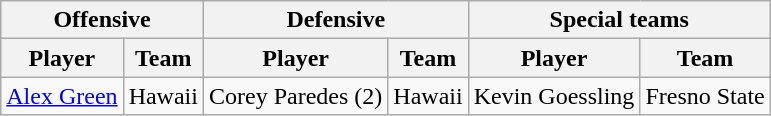<table class="wikitable">
<tr>
<th colspan="2">Offensive</th>
<th colspan="2">Defensive</th>
<th colspan="2">Special teams</th>
</tr>
<tr>
<th>Player</th>
<th>Team</th>
<th>Player</th>
<th>Team</th>
<th>Player</th>
<th>Team</th>
</tr>
<tr>
<td><a href='#'>Alex Green</a></td>
<td>Hawaii</td>
<td>Corey Paredes (2)</td>
<td>Hawaii</td>
<td>Kevin Goessling</td>
<td>Fresno State</td>
</tr>
</table>
